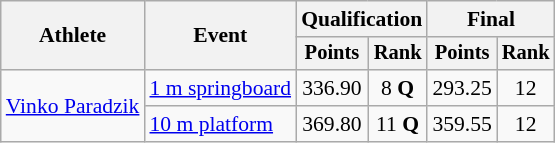<table class=wikitable style="font-size:90%">
<tr>
<th rowspan="2">Athlete</th>
<th rowspan="2">Event</th>
<th colspan="2">Qualification</th>
<th colspan="2">Final</th>
</tr>
<tr style="font-size:95%">
<th>Points</th>
<th>Rank</th>
<th>Points</th>
<th>Rank</th>
</tr>
<tr align=center>
<td align=left rowspan=2><a href='#'>Vinko Paradzik</a></td>
<td align=left><a href='#'>1 m springboard</a></td>
<td>336.90</td>
<td>8 <strong>Q</strong></td>
<td>293.25</td>
<td>12</td>
</tr>
<tr align=center>
<td align=left><a href='#'>10 m platform</a></td>
<td>369.80</td>
<td>11 <strong>Q</strong></td>
<td>359.55</td>
<td>12</td>
</tr>
</table>
